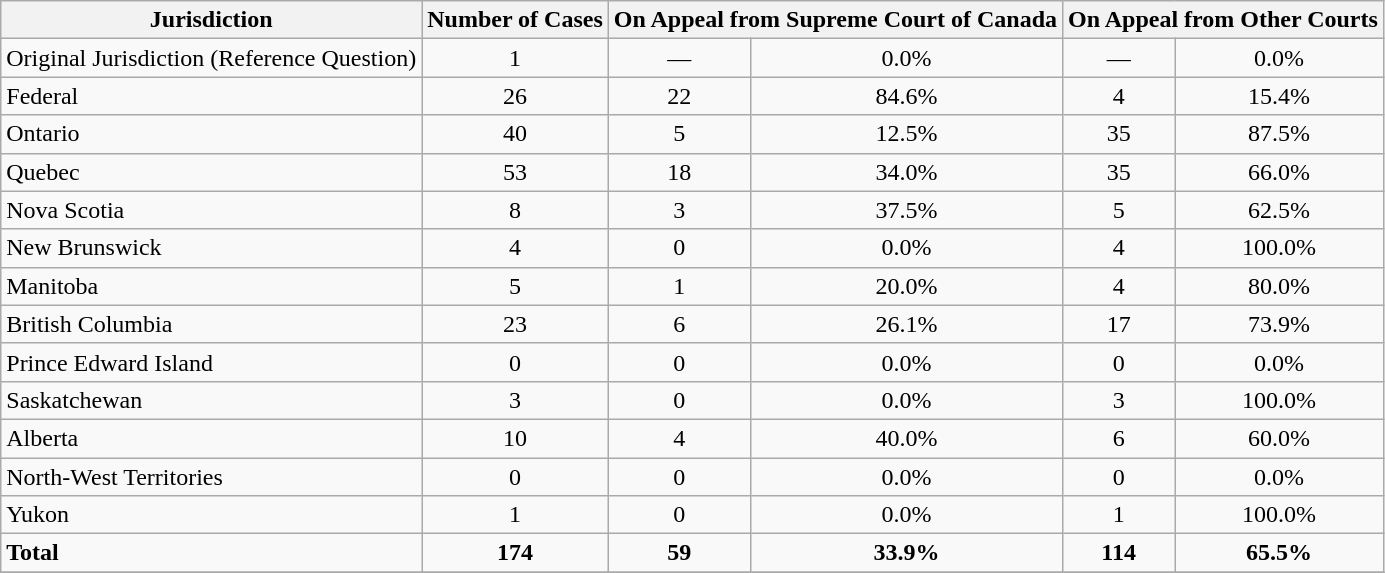<table class="wikitable sortable">
<tr>
<th>Jurisdiction</th>
<th>Number of Cases</th>
<th colspan="2">On Appeal from Supreme Court of Canada</th>
<th colspan="2">On Appeal from Other Courts</th>
</tr>
<tr>
<td>Original Jurisdiction (Reference Question)</td>
<td style="text-align: center;">1</td>
<td style="text-align: center;">—</td>
<td style="text-align: center;">0.0%</td>
<td style="text-align: center;">—</td>
<td style="text-align: center;">0.0%</td>
</tr>
<tr>
<td>Federal</td>
<td style="text-align: center;">26</td>
<td style="text-align: center;">22</td>
<td style="text-align: center;">84.6%</td>
<td style="text-align: center;">4</td>
<td style="text-align: center;">15.4%</td>
</tr>
<tr>
<td>Ontario</td>
<td style="text-align: center;">40</td>
<td style="text-align: center;">5</td>
<td style="text-align: center;">12.5%</td>
<td style="text-align: center;">35</td>
<td style="text-align: center;">87.5%</td>
</tr>
<tr>
<td>Quebec</td>
<td style="text-align: center;">53</td>
<td style="text-align: center;">18</td>
<td style="text-align: center;">34.0%</td>
<td style="text-align: center;">35</td>
<td style="text-align: center;">66.0%</td>
</tr>
<tr>
<td>Nova Scotia</td>
<td style="text-align: center;">8</td>
<td style="text-align: center;">3</td>
<td style="text-align: center;">37.5%</td>
<td style="text-align: center;">5</td>
<td style="text-align: center;">62.5%</td>
</tr>
<tr>
<td>New Brunswick</td>
<td style="text-align: center;">4</td>
<td style="text-align: center;">0</td>
<td style="text-align: center;">0.0%</td>
<td style="text-align: center;">4</td>
<td style="text-align: center;">100.0%</td>
</tr>
<tr>
<td>Manitoba</td>
<td style="text-align: center;">5</td>
<td style="text-align: center;">1</td>
<td style="text-align: center;">20.0%</td>
<td style="text-align: center;">4</td>
<td style="text-align: center;">80.0%</td>
</tr>
<tr>
<td>British Columbia</td>
<td style="text-align: center;">23</td>
<td style="text-align: center;">6</td>
<td style="text-align: center;">26.1%</td>
<td style="text-align: center;">17</td>
<td style="text-align: center;">73.9%</td>
</tr>
<tr>
<td>Prince Edward Island</td>
<td style="text-align: center;">0</td>
<td style="text-align: center;">0</td>
<td style="text-align: center;">0.0%</td>
<td style="text-align: center;">0</td>
<td style="text-align: center;">0.0%</td>
</tr>
<tr>
<td>Saskatchewan</td>
<td style="text-align: center;">3</td>
<td style="text-align: center;">0</td>
<td style="text-align: center;">0.0%</td>
<td style="text-align: center;">3</td>
<td style="text-align: center;">100.0%</td>
</tr>
<tr>
<td>Alberta</td>
<td style="text-align: center;">10</td>
<td style="text-align: center;">4</td>
<td style="text-align: center;">40.0%</td>
<td style="text-align: center;">6</td>
<td style="text-align: center;">60.0%</td>
</tr>
<tr>
<td>North-West Territories</td>
<td style="text-align: center;">0</td>
<td style="text-align: center;">0</td>
<td style="text-align: center;">0.0%</td>
<td style="text-align: center;">0</td>
<td style="text-align: center;">0.0%</td>
</tr>
<tr>
<td>Yukon</td>
<td style="text-align: center;">1</td>
<td style="text-align: center;">0</td>
<td style="text-align: center;">0.0%</td>
<td style="text-align: center;">1</td>
<td style="text-align: center;">100.0%</td>
</tr>
<tr>
<td><strong>Total</strong></td>
<td style="text-align: center;"><strong>174</strong></td>
<td style="text-align: center;"><strong>59</strong></td>
<td style="text-align: center;"><strong>33.9%</strong></td>
<td style="text-align: center;"><strong>114</strong></td>
<td style="text-align: center;"><strong>65.5%</strong></td>
</tr>
<tr>
</tr>
</table>
